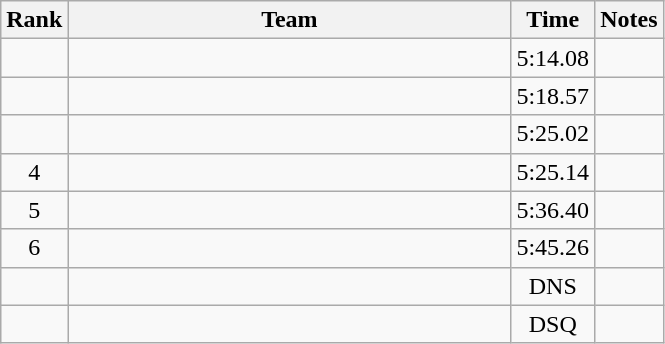<table class="wikitable" style="text-align:center">
<tr>
<th>Rank</th>
<th Style="width:18em">Team</th>
<th>Time</th>
<th>Notes</th>
</tr>
<tr>
<td></td>
<td style="text-align:left"></td>
<td>5:14.08</td>
<td></td>
</tr>
<tr>
<td></td>
<td style="text-align:left"></td>
<td>5:18.57</td>
<td></td>
</tr>
<tr>
<td></td>
<td style="text-align:left"></td>
<td>5:25.02</td>
<td></td>
</tr>
<tr>
<td>4</td>
<td style="text-align:left"></td>
<td>5:25.14</td>
<td></td>
</tr>
<tr>
<td>5</td>
<td style="text-align:left"></td>
<td>5:36.40</td>
<td></td>
</tr>
<tr>
<td>6</td>
<td style="text-align:left"></td>
<td>5:45.26</td>
<td></td>
</tr>
<tr>
<td></td>
<td style="text-align:left"></td>
<td>DNS</td>
<td></td>
</tr>
<tr>
<td></td>
<td style="text-align:left"></td>
<td>DSQ</td>
<td></td>
</tr>
</table>
